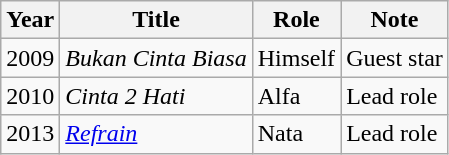<table class="wikitable">
<tr>
<th>Year</th>
<th>Title</th>
<th>Role</th>
<th>Note</th>
</tr>
<tr>
<td>2009</td>
<td><em>Bukan Cinta Biasa</em></td>
<td>Himself</td>
<td>Guest star</td>
</tr>
<tr>
<td>2010</td>
<td><em>Cinta 2 Hati</em></td>
<td>Alfa</td>
<td>Lead role</td>
</tr>
<tr>
<td>2013</td>
<td><em><a href='#'>Refrain</a></em></td>
<td>Nata</td>
<td>Lead role</td>
</tr>
</table>
